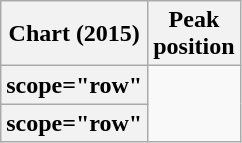<table class="wikitable sortable plainrowheaders" style="text-align:center;">
<tr>
<th scope="col">Chart (2015)</th>
<th scope="col">Peak<br>position</th>
</tr>
<tr>
<th>scope="row"</th>
</tr>
<tr>
<th>scope="row"</th>
</tr>
</table>
